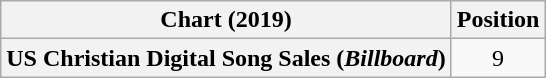<table class="wikitable plainrowheaders" style="text-align:center">
<tr>
<th scope="col">Chart (2019)</th>
<th scope="col">Position</th>
</tr>
<tr>
<th scope="row">US Christian Digital Song Sales (<em>Billboard</em>)</th>
<td>9</td>
</tr>
</table>
